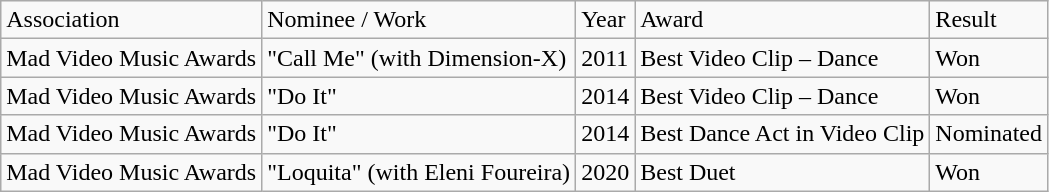<table class="wikitable">
<tr>
<td>Association</td>
<td>Nominee / Work</td>
<td>Year</td>
<td>Award</td>
<td>Result</td>
</tr>
<tr>
<td>Mad Video Music Awards</td>
<td>"Call Me" (with Dimension-X)</td>
<td>2011</td>
<td>Best Video Clip – Dance</td>
<td>Won</td>
</tr>
<tr>
<td>Mad Video Music Awards</td>
<td>"Do It"</td>
<td>2014</td>
<td>Best Video Clip – Dance</td>
<td>Won</td>
</tr>
<tr>
<td>Mad Video Music Awards</td>
<td>"Do It"</td>
<td>2014</td>
<td>Best Dance Act in Video Clip</td>
<td>Nominated</td>
</tr>
<tr>
<td>Mad Video Music Awards</td>
<td>"Loquita" (with Eleni Foureira)</td>
<td>2020</td>
<td>Best Duet</td>
<td>Won</td>
</tr>
</table>
